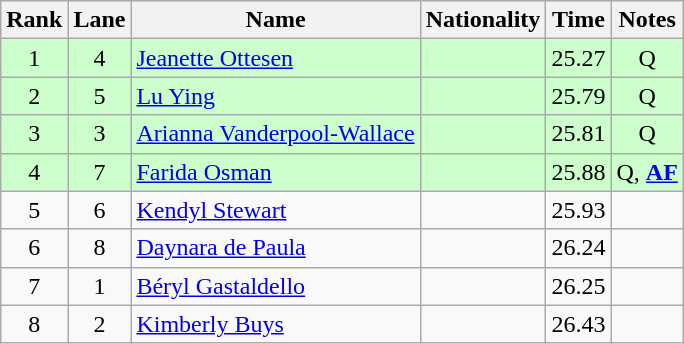<table class="wikitable sortable" style="text-align:center">
<tr>
<th>Rank</th>
<th>Lane</th>
<th>Name</th>
<th>Nationality</th>
<th>Time</th>
<th>Notes</th>
</tr>
<tr bgcolor=ccffcc>
<td>1</td>
<td>4</td>
<td align=left><a href='#'>Jeanette Ottesen</a></td>
<td align=left></td>
<td>25.27</td>
<td>Q</td>
</tr>
<tr bgcolor=ccffcc>
<td>2</td>
<td>5</td>
<td align=left><a href='#'>Lu Ying</a></td>
<td align=left></td>
<td>25.79</td>
<td>Q</td>
</tr>
<tr bgcolor=ccffcc>
<td>3</td>
<td>3</td>
<td align=left><a href='#'>Arianna Vanderpool-Wallace</a></td>
<td align=left></td>
<td>25.81</td>
<td>Q</td>
</tr>
<tr bgcolor=ccffcc>
<td>4</td>
<td>7</td>
<td align=left><a href='#'>Farida Osman</a></td>
<td align=left></td>
<td>25.88</td>
<td>Q, <strong><a href='#'>AF</a></strong></td>
</tr>
<tr>
<td>5</td>
<td>6</td>
<td align=left><a href='#'>Kendyl Stewart</a></td>
<td align=left></td>
<td>25.93</td>
<td></td>
</tr>
<tr>
<td>6</td>
<td>8</td>
<td align=left><a href='#'>Daynara de Paula</a></td>
<td align=left></td>
<td>26.24</td>
<td></td>
</tr>
<tr>
<td>7</td>
<td>1</td>
<td align=left><a href='#'>Béryl Gastaldello</a></td>
<td align=left></td>
<td>26.25</td>
<td></td>
</tr>
<tr>
<td>8</td>
<td>2</td>
<td align=left><a href='#'>Kimberly Buys</a></td>
<td align=left></td>
<td>26.43</td>
<td></td>
</tr>
</table>
